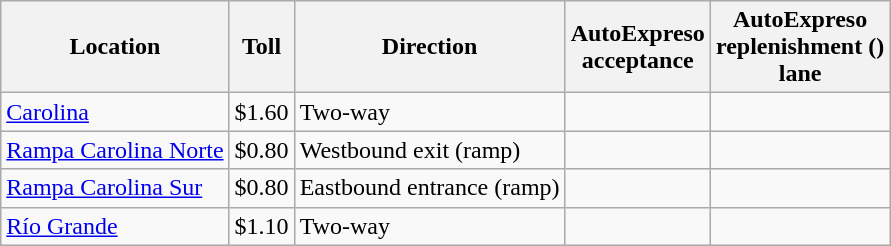<table class=wikitable>
<tr>
<th>Location</th>
<th>Toll</th>
<th>Direction</th>
<th>AutoExpreso <br> acceptance</th>
<th>AutoExpreso <br> replenishment () <br> lane</th>
</tr>
<tr>
<td><a href='#'>Carolina</a></td>
<td>$1.60</td>
<td>Two-way</td>
<td></td>
<td></td>
</tr>
<tr>
<td><a href='#'>Rampa Carolina Norte</a></td>
<td>$0.80</td>
<td>Westbound exit (ramp)</td>
<td></td>
<td></td>
</tr>
<tr>
<td><a href='#'>Rampa Carolina Sur</a></td>
<td>$0.80</td>
<td>Eastbound entrance (ramp)</td>
<td></td>
<td></td>
</tr>
<tr>
<td><a href='#'>Río Grande</a></td>
<td>$1.10</td>
<td>Two-way</td>
<td></td>
<td></td>
</tr>
</table>
